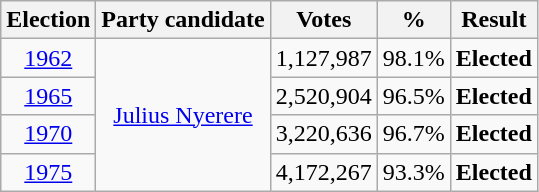<table class=wikitable style=text-align:center>
<tr>
<th>Election</th>
<th>Party candidate</th>
<th>Votes</th>
<th><strong>%</strong></th>
<th>Result</th>
</tr>
<tr>
<td><a href='#'>1962</a></td>
<td rowspan="4"><a href='#'>Julius Nyerere</a></td>
<td>1,127,987</td>
<td>98.1%</td>
<td><strong>Elected</strong> </td>
</tr>
<tr>
<td><a href='#'>1965</a></td>
<td>2,520,904</td>
<td>96.5%</td>
<td><strong>Elected</strong> </td>
</tr>
<tr>
<td><a href='#'>1970</a></td>
<td>3,220,636</td>
<td>96.7%</td>
<td><strong>Elected</strong> </td>
</tr>
<tr>
<td><a href='#'>1975</a></td>
<td>4,172,267</td>
<td>93.3%</td>
<td><strong>Elected</strong> </td>
</tr>
</table>
